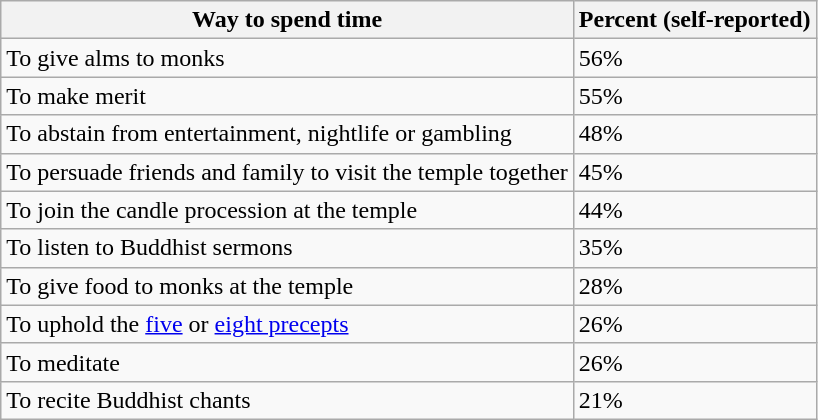<table class="wikitable sortable">
<tr>
<th>Way to spend time</th>
<th>Percent (self-reported)</th>
</tr>
<tr>
<td>To give alms to monks</td>
<td>56%</td>
</tr>
<tr>
<td>To make merit</td>
<td>55%</td>
</tr>
<tr>
<td>To abstain from entertainment, nightlife or gambling</td>
<td>48%</td>
</tr>
<tr>
<td>To persuade friends and family to visit the temple together</td>
<td>45%</td>
</tr>
<tr>
<td>To join the candle procession at the temple</td>
<td>44%</td>
</tr>
<tr>
<td>To listen to Buddhist sermons</td>
<td>35%</td>
</tr>
<tr>
<td>To give food to monks at the temple</td>
<td>28%</td>
</tr>
<tr>
<td>To uphold the <a href='#'>five</a> or <a href='#'>eight precepts</a></td>
<td>26%</td>
</tr>
<tr>
<td>To meditate</td>
<td>26%</td>
</tr>
<tr>
<td>To recite Buddhist chants</td>
<td>21%</td>
</tr>
</table>
